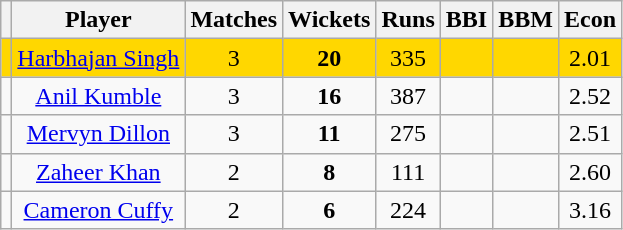<table class="wikitable sortable" border="1">
<tr>
<th></th>
<th>Player</th>
<th>Matches</th>
<th>Wickets</th>
<th>Runs</th>
<th>BBI</th>
<th>BBM</th>
<th>Econ</th>
</tr>
<tr style="background:gold" align="center">
<td></td>
<td><a href='#'>Harbhajan Singh</a></td>
<td>3</td>
<td><strong>20</strong></td>
<td>335</td>
<td></td>
<td></td>
<td>2.01</td>
</tr>
<tr align="center">
<td></td>
<td><a href='#'>Anil Kumble</a></td>
<td>3</td>
<td><strong>16</strong></td>
<td>387</td>
<td></td>
<td></td>
<td>2.52</td>
</tr>
<tr align="center">
<td></td>
<td><a href='#'>Mervyn Dillon</a></td>
<td>3</td>
<td><strong>11</strong></td>
<td>275</td>
<td></td>
<td></td>
<td>2.51</td>
</tr>
<tr align="center">
<td></td>
<td><a href='#'>Zaheer Khan</a></td>
<td>2</td>
<td><strong>8</strong></td>
<td>111</td>
<td></td>
<td></td>
<td>2.60</td>
</tr>
<tr align="center">
<td></td>
<td><a href='#'>Cameron Cuffy</a></td>
<td>2</td>
<td><strong>6</strong></td>
<td>224</td>
<td></td>
<td></td>
<td>3.16</td>
</tr>
</table>
